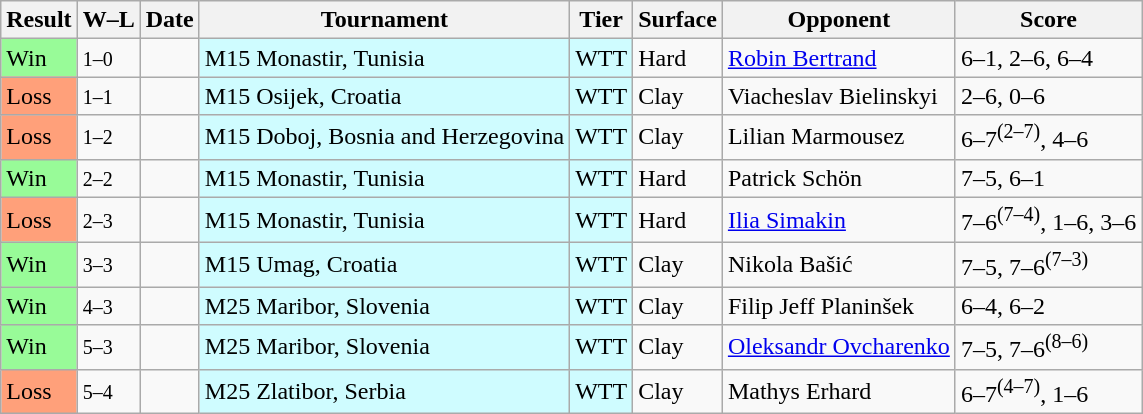<table class="sortable wikitable">
<tr>
<th>Result</th>
<th class="unsortable">W–L</th>
<th>Date</th>
<th>Tournament</th>
<th>Tier</th>
<th>Surface</th>
<th>Opponent</th>
<th class="unsortable">Score</th>
</tr>
<tr>
<td bgcolor=98fb98>Win</td>
<td><small>1–0</small></td>
<td></td>
<td style="background:#cffcff;">M15 Monastir, Tunisia</td>
<td style="background:#cffcff;">WTT</td>
<td>Hard</td>
<td> <a href='#'>Robin Bertrand</a></td>
<td>6–1, 2–6, 6–4</td>
</tr>
<tr>
<td bgcolor=ffa07a>Loss</td>
<td><small>1–1</small></td>
<td></td>
<td style="background:#cffcff;">M15 Osijek, Croatia</td>
<td style="background:#cffcff;">WTT</td>
<td>Clay</td>
<td> Viacheslav Bielinskyi</td>
<td>2–6, 0–6</td>
</tr>
<tr>
<td bgcolor=ffa07a>Loss</td>
<td><small>1–2</small></td>
<td></td>
<td style="background:#cffcff;">M15 Doboj, Bosnia and Herzegovina</td>
<td style="background:#cffcff;">WTT</td>
<td>Clay</td>
<td> Lilian Marmousez</td>
<td>6–7<sup>(2–7)</sup>, 4–6</td>
</tr>
<tr>
<td bgcolor=98fb98>Win</td>
<td><small>2–2</small></td>
<td></td>
<td style="background:#cffcff;">M15 Monastir, Tunisia</td>
<td style="background:#cffcff;">WTT</td>
<td>Hard</td>
<td> Patrick Schön</td>
<td>7–5, 6–1</td>
</tr>
<tr>
<td bgcolor=ffa07a>Loss</td>
<td><small>2–3</small></td>
<td></td>
<td style="background:#cffcff;">M15 Monastir, Tunisia</td>
<td style="background:#cffcff;">WTT</td>
<td>Hard</td>
<td> <a href='#'>Ilia Simakin</a></td>
<td>7–6<sup>(7–4)</sup>, 1–6, 3–6</td>
</tr>
<tr>
<td bgcolor=98fb98>Win</td>
<td><small>3–3</small></td>
<td></td>
<td style="background:#cffcff;">M15 Umag, Croatia</td>
<td style="background:#cffcff;">WTT</td>
<td>Clay</td>
<td> Nikola Bašić</td>
<td>7–5, 7–6<sup>(7–3)</sup></td>
</tr>
<tr>
<td bgcolor=98fb98>Win</td>
<td><small>4–3</small></td>
<td></td>
<td style="background:#cffcff;">M25 Maribor, Slovenia</td>
<td style="background:#cffcff;">WTT</td>
<td>Clay</td>
<td> Filip Jeff Planinšek</td>
<td>6–4, 6–2</td>
</tr>
<tr>
<td bgcolor=98fb98>Win</td>
<td><small>5–3</small></td>
<td></td>
<td style="background:#cffcff;">M25 Maribor, Slovenia</td>
<td style="background:#cffcff;">WTT</td>
<td>Clay</td>
<td> <a href='#'>Oleksandr Ovcharenko</a></td>
<td>7–5, 7–6<sup>(8–6)</sup></td>
</tr>
<tr>
<td bgcolor=ffa07a>Loss</td>
<td><small>5–4</small></td>
<td></td>
<td style="background:#cffcff;">M25 Zlatibor, Serbia</td>
<td style="background:#cffcff;">WTT</td>
<td>Clay</td>
<td> Mathys Erhard</td>
<td>6–7<sup>(4–7)</sup>, 1–6</td>
</tr>
</table>
